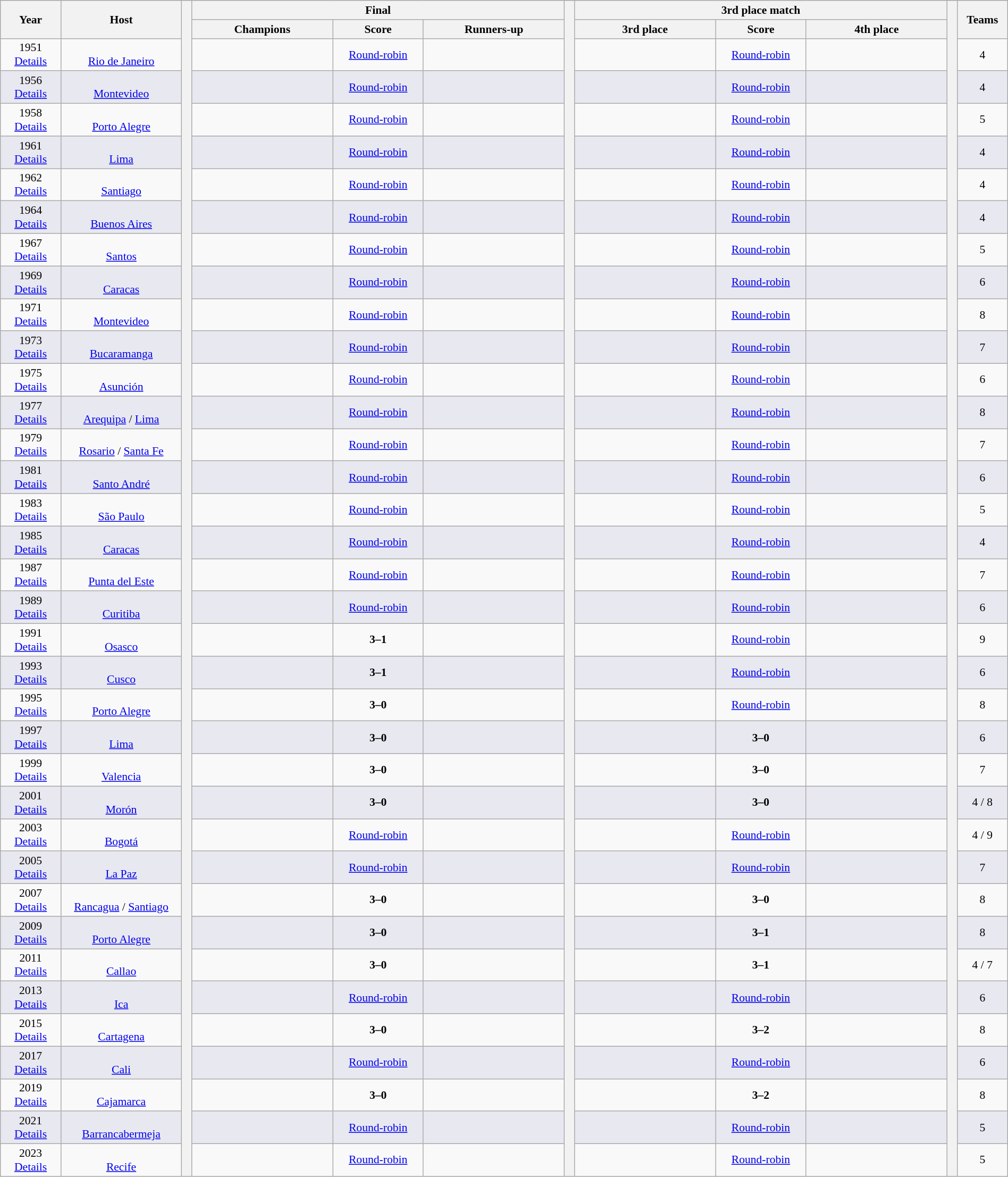<table class="wikitable" style="font-size:90%; width: 100%; text-align: center;">
<tr bgcolor=#c1d8ff>
<th rowspan=2 width=6%>Year</th>
<th rowspan=2 width=12%>Host</th>
<th width=1% rowspan=37 bgcolor=ffffff></th>
<th colspan=3>Final</th>
<th width=1% rowspan=37 bgcolor=ffffff></th>
<th colspan=3>3rd place match</th>
<th width=1% rowspan=37 bgcolor=#ffffff></th>
<th rowspan=2 width=5%>Teams</th>
</tr>
<tr bgcolor=#efefef>
<th width=14%>Champions</th>
<th width=9%>Score</th>
<th width=14%>Runners-up</th>
<th width=14%>3rd place</th>
<th width=9%>Score</th>
<th width=14%>4th place</th>
</tr>
<tr>
<td>1951<br><a href='#'>Details</a></td>
<td><br><a href='#'>Rio de Janeiro</a></td>
<td><strong></strong></td>
<td><a href='#'>Round-robin</a></td>
<td></td>
<td></td>
<td><a href='#'>Round-robin</a></td>
<td></td>
<td>4</td>
</tr>
<tr bgcolor=#E8E8F0>
<td>1956<br><a href='#'>Details</a></td>
<td><br><a href='#'>Montevideo</a></td>
<td><strong></strong></td>
<td><a href='#'>Round-robin</a></td>
<td></td>
<td></td>
<td><a href='#'>Round-robin</a></td>
<td></td>
<td>4</td>
</tr>
<tr>
<td>1958<br><a href='#'>Details</a></td>
<td><br><a href='#'>Porto Alegre</a></td>
<td><strong></strong></td>
<td><a href='#'>Round-robin</a></td>
<td></td>
<td></td>
<td><a href='#'>Round-robin</a></td>
<td></td>
<td>5</td>
</tr>
<tr bgcolor=#E8E8F0>
<td>1961<br><a href='#'>Details</a></td>
<td><br><a href='#'>Lima</a></td>
<td><strong></strong></td>
<td><a href='#'>Round-robin</a></td>
<td></td>
<td></td>
<td><a href='#'>Round-robin</a></td>
<td></td>
<td>4</td>
</tr>
<tr>
<td>1962<br><a href='#'>Details</a></td>
<td><br><a href='#'>Santiago</a></td>
<td><strong></strong></td>
<td><a href='#'>Round-robin</a></td>
<td></td>
<td></td>
<td><a href='#'>Round-robin</a></td>
<td></td>
<td>4</td>
</tr>
<tr bgcolor=#E8E8F0>
<td>1964<br><a href='#'>Details</a></td>
<td><br><a href='#'>Buenos Aires</a></td>
<td><strong></strong></td>
<td><a href='#'>Round-robin</a></td>
<td></td>
<td></td>
<td><a href='#'>Round-robin</a></td>
<td></td>
<td>4</td>
</tr>
<tr>
<td>1967<br><a href='#'>Details</a></td>
<td><br><a href='#'>Santos</a></td>
<td><strong></strong></td>
<td><a href='#'>Round-robin</a></td>
<td></td>
<td></td>
<td><a href='#'>Round-robin</a></td>
<td></td>
<td>5</td>
</tr>
<tr bgcolor=#E8E8F0>
<td>1969<br><a href='#'>Details</a></td>
<td><br><a href='#'>Caracas</a></td>
<td><strong></strong></td>
<td><a href='#'>Round-robin</a></td>
<td></td>
<td></td>
<td><a href='#'>Round-robin</a></td>
<td></td>
<td>6</td>
</tr>
<tr>
<td>1971<br><a href='#'>Details</a></td>
<td><br><a href='#'>Montevideo</a></td>
<td><strong></strong></td>
<td><a href='#'>Round-robin</a></td>
<td></td>
<td></td>
<td><a href='#'>Round-robin</a></td>
<td></td>
<td>8</td>
</tr>
<tr bgcolor=#E8E8F0>
<td>1973<br><a href='#'>Details</a></td>
<td><br><a href='#'>Bucaramanga</a></td>
<td><strong></strong></td>
<td><a href='#'>Round-robin</a></td>
<td></td>
<td></td>
<td><a href='#'>Round-robin</a></td>
<td></td>
<td>7</td>
</tr>
<tr>
<td>1975<br><a href='#'>Details</a></td>
<td><br><a href='#'>Asunción</a></td>
<td><strong></strong></td>
<td><a href='#'>Round-robin</a></td>
<td></td>
<td></td>
<td><a href='#'>Round-robin</a></td>
<td></td>
<td>6</td>
</tr>
<tr bgcolor=#E8E8F0>
<td>1977<br><a href='#'>Details</a></td>
<td><br><a href='#'>Arequipa</a> / <a href='#'>Lima</a></td>
<td><strong></strong></td>
<td><a href='#'>Round-robin</a></td>
<td></td>
<td></td>
<td><a href='#'>Round-robin</a></td>
<td></td>
<td>8</td>
</tr>
<tr>
<td>1979<br><a href='#'>Details</a></td>
<td><br><a href='#'>Rosario</a> / <a href='#'>Santa Fe</a></td>
<td><strong></strong></td>
<td><a href='#'>Round-robin</a></td>
<td></td>
<td></td>
<td><a href='#'>Round-robin</a></td>
<td></td>
<td>7</td>
</tr>
<tr bgcolor=#E8E8F0>
<td>1981<br><a href='#'>Details</a></td>
<td><br><a href='#'>Santo André</a></td>
<td><strong></strong></td>
<td><a href='#'>Round-robin</a></td>
<td></td>
<td></td>
<td><a href='#'>Round-robin</a></td>
<td></td>
<td>6</td>
</tr>
<tr>
<td>1983<br><a href='#'>Details</a></td>
<td><br><a href='#'>São Paulo</a></td>
<td><strong></strong></td>
<td><a href='#'>Round-robin</a></td>
<td></td>
<td></td>
<td><a href='#'>Round-robin</a></td>
<td></td>
<td>5</td>
</tr>
<tr bgcolor=#E8E8F0>
<td>1985<br><a href='#'>Details</a></td>
<td><br><a href='#'>Caracas</a></td>
<td><strong></strong></td>
<td><a href='#'>Round-robin</a></td>
<td></td>
<td></td>
<td><a href='#'>Round-robin</a></td>
<td></td>
<td>4</td>
</tr>
<tr>
<td>1987<br><a href='#'>Details</a></td>
<td><br><a href='#'>Punta del Este</a></td>
<td><strong></strong></td>
<td><a href='#'>Round-robin</a></td>
<td></td>
<td></td>
<td><a href='#'>Round-robin</a></td>
<td></td>
<td>7</td>
</tr>
<tr bgcolor=#E8E8F0>
<td>1989<br><a href='#'>Details</a></td>
<td><br><a href='#'>Curitiba</a></td>
<td><strong></strong></td>
<td><a href='#'>Round-robin</a></td>
<td></td>
<td></td>
<td><a href='#'>Round-robin</a></td>
<td></td>
<td>6</td>
</tr>
<tr>
<td>1991<br><a href='#'>Details</a></td>
<td><br><a href='#'>Osasco</a></td>
<td><strong></strong></td>
<td><strong>3–1</strong></td>
<td></td>
<td></td>
<td><a href='#'>Round-robin</a></td>
<td></td>
<td>9</td>
</tr>
<tr bgcolor=#E8E8F0>
<td>1993<br><a href='#'>Details</a></td>
<td><br><a href='#'>Cusco</a></td>
<td><strong></strong></td>
<td><strong>3–1</strong></td>
<td></td>
<td></td>
<td><a href='#'>Round-robin</a></td>
<td></td>
<td>6</td>
</tr>
<tr>
<td>1995<br><a href='#'>Details</a></td>
<td><br><a href='#'>Porto Alegre</a></td>
<td><strong></strong></td>
<td><strong>3–0</strong></td>
<td></td>
<td></td>
<td><a href='#'>Round-robin</a></td>
<td></td>
<td>8</td>
</tr>
<tr bgcolor=#E8E8F0>
<td>1997<br><a href='#'>Details</a></td>
<td><br><a href='#'>Lima</a></td>
<td><strong></strong></td>
<td><strong>3–0</strong></td>
<td></td>
<td></td>
<td><strong>3–0</strong></td>
<td></td>
<td>6</td>
</tr>
<tr>
<td>1999<br><a href='#'>Details</a></td>
<td><br><a href='#'>Valencia</a></td>
<td><strong></strong></td>
<td><strong>3–0</strong></td>
<td></td>
<td></td>
<td><strong>3–0</strong></td>
<td></td>
<td>7</td>
</tr>
<tr bgcolor=#E8E8F0>
<td>2001<br><a href='#'>Details</a></td>
<td><br><a href='#'>Morón</a></td>
<td><strong></strong></td>
<td><strong>3–0</strong></td>
<td></td>
<td></td>
<td><strong>3–0</strong></td>
<td></td>
<td>4 / 8</td>
</tr>
<tr>
<td>2003<br><a href='#'>Details</a></td>
<td><br><a href='#'>Bogotá</a></td>
<td><strong></strong></td>
<td><a href='#'>Round-robin</a></td>
<td></td>
<td></td>
<td><a href='#'>Round-robin</a></td>
<td></td>
<td>4 / 9</td>
</tr>
<tr bgcolor=#E8E8F0>
<td>2005<br><a href='#'>Details</a></td>
<td><br><a href='#'>La Paz</a></td>
<td><strong></strong></td>
<td><a href='#'>Round-robin</a></td>
<td></td>
<td></td>
<td><a href='#'>Round-robin</a></td>
<td></td>
<td>7</td>
</tr>
<tr>
<td>2007<br><a href='#'>Details</a></td>
<td><br><a href='#'>Rancagua</a> / <a href='#'>Santiago</a></td>
<td><strong></strong></td>
<td><strong>3–0</strong></td>
<td></td>
<td></td>
<td><strong>3–0</strong></td>
<td></td>
<td>8</td>
</tr>
<tr bgcolor=#E8E8F0>
<td>2009<br><a href='#'>Details</a></td>
<td><br><a href='#'>Porto Alegre</a></td>
<td><strong></strong></td>
<td><strong>3–0</strong></td>
<td></td>
<td></td>
<td><strong>3–1</strong></td>
<td></td>
<td>8</td>
</tr>
<tr>
<td>2011<br><a href='#'>Details</a></td>
<td><br><a href='#'>Callao</a></td>
<td><strong></strong></td>
<td><strong>3–0</strong></td>
<td></td>
<td></td>
<td><strong>3–1</strong></td>
<td></td>
<td>4 / 7</td>
</tr>
<tr bgcolor=#E8E8F0>
<td>2013<br><a href='#'>Details</a></td>
<td><br><a href='#'>Ica</a></td>
<td><strong></strong></td>
<td><a href='#'>Round-robin</a></td>
<td></td>
<td></td>
<td><a href='#'>Round-robin</a></td>
<td></td>
<td>6</td>
</tr>
<tr>
<td>2015<br><a href='#'>Details</a></td>
<td><br><a href='#'>Cartagena</a></td>
<td><strong></strong></td>
<td><strong>3–0</strong></td>
<td></td>
<td></td>
<td><strong>3–2</strong></td>
<td></td>
<td>8</td>
</tr>
<tr bgcolor=#E8E8F0>
<td>2017<br><a href='#'>Details</a></td>
<td><br><a href='#'>Cali</a></td>
<td><strong></strong></td>
<td><a href='#'>Round-robin</a></td>
<td></td>
<td></td>
<td><a href='#'>Round-robin</a></td>
<td></td>
<td>6</td>
</tr>
<tr>
<td>2019<br><a href='#'>Details</a></td>
<td><br><a href='#'>Cajamarca</a></td>
<td><strong></strong></td>
<td><strong>3–0</strong></td>
<td></td>
<td></td>
<td><strong>3–2</strong></td>
<td></td>
<td>8</td>
</tr>
<tr bgcolor=#E8E8F0>
<td>2021<br><a href='#'>Details</a></td>
<td><br><a href='#'>Barrancabermeja</a></td>
<td><strong></strong></td>
<td><a href='#'>Round-robin</a></td>
<td></td>
<td></td>
<td><a href='#'>Round-robin</a></td>
<td></td>
<td>5</td>
</tr>
<tr>
<td>2023<br><a href='#'>Details</a></td>
<td><br><a href='#'>Recife</a></td>
<td><strong></strong></td>
<td><a href='#'>Round-robin</a></td>
<td></td>
<td></td>
<td><a href='#'>Round-robin</a></td>
<td></td>
<td>5</td>
</tr>
</table>
